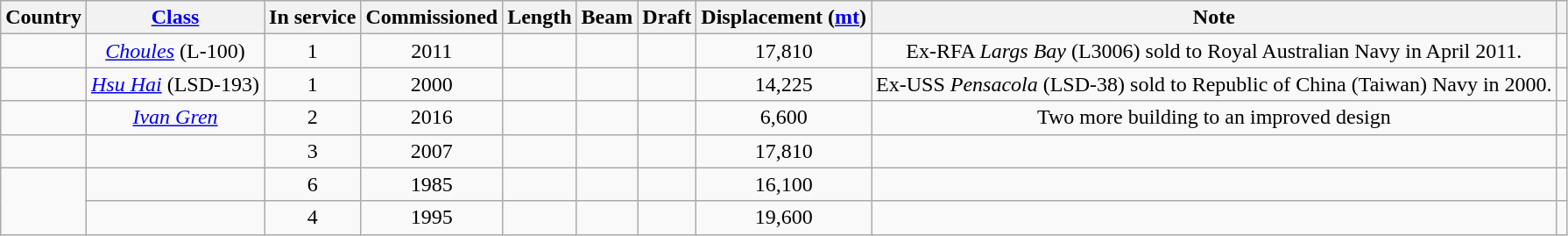<table class="wikitable" style="text-align:center">
<tr>
<th>Country</th>
<th><a href='#'>Class</a></th>
<th>In service</th>
<th>Commissioned</th>
<th>Length</th>
<th>Beam</th>
<th>Draft</th>
<th>Displacement (<a href='#'>mt</a>)</th>
<th>Note</th>
<th class="unsortable"></th>
</tr>
<tr>
<td style="text-align:left"></td>
<td><a href='#'><em>Choules</em></a>  (L-100)</td>
<td>1</td>
<td>2011</td>
<td></td>
<td></td>
<td></td>
<td>17,810</td>
<td>Ex-RFA <em>Largs Bay</em> (L3006) sold to Royal Australian Navy in April 2011.</td>
<td></td>
</tr>
<tr>
<td style="text-align:left"></td>
<td><a href='#'><em>Hsu Hai</em></a> (LSD-193)</td>
<td>1</td>
<td>2000</td>
<td></td>
<td></td>
<td></td>
<td>14,225</td>
<td>Ex-USS <em>Pensacola</em> (LSD-38) sold to Republic of China (Taiwan) Navy in 2000.</td>
<td></td>
</tr>
<tr>
<td style="text-align:left"></td>
<td><a href='#'><em>Ivan Gren</em></a></td>
<td>2</td>
<td>2016</td>
<td></td>
<td></td>
<td></td>
<td>6,600</td>
<td>Two more building to an improved design</td>
<td></td>
</tr>
<tr>
<td style="text-align:left"></td>
<td></td>
<td>3</td>
<td>2007</td>
<td></td>
<td></td>
<td></td>
<td>17,810</td>
<td></td>
<td></td>
</tr>
<tr>
<td style="text-align:left" rowspan="2"></td>
<td></td>
<td>6</td>
<td>1985</td>
<td></td>
<td></td>
<td></td>
<td>16,100</td>
<td></td>
<td></td>
</tr>
<tr>
<td></td>
<td>4</td>
<td>1995</td>
<td></td>
<td></td>
<td></td>
<td>19,600</td>
<td></td>
<td></td>
</tr>
</table>
